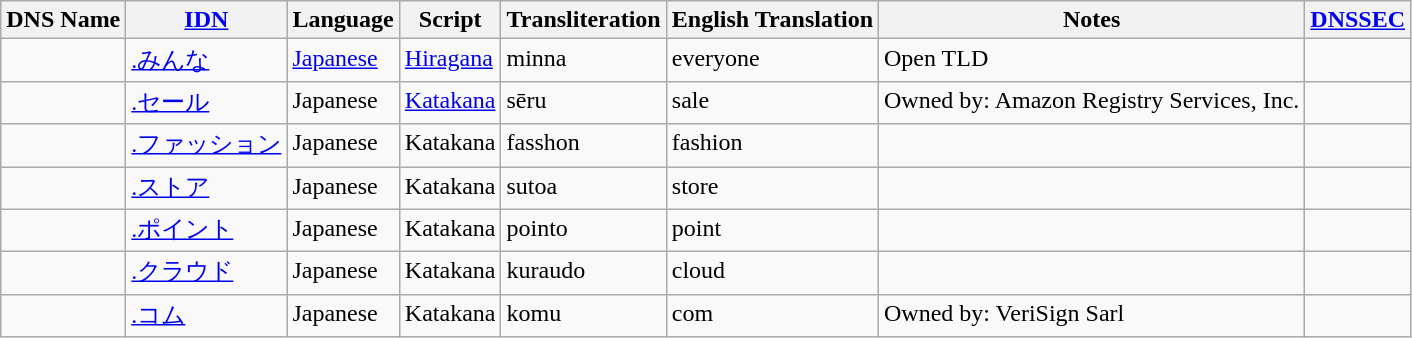<table class="wikitable sortable">
<tr>
<th>DNS Name</th>
<th><a href='#'>IDN</a></th>
<th>Language</th>
<th>Script</th>
<th>Transliteration</th>
<th>English Translation</th>
<th>Notes</th>
<th><a href='#'>DNSSEC</a></th>
</tr>
<tr valign="top">
<td></td>
<td><a href='#'>.みんな</a></td>
<td><a href='#'>Japanese</a></td>
<td><a href='#'>Hiragana</a></td>
<td>minna</td>
<td>everyone</td>
<td>Open TLD</td>
<td></td>
</tr>
<tr valign="top">
<td></td>
<td><a href='#'>.セール</a></td>
<td>Japanese</td>
<td><a href='#'>Katakana</a></td>
<td>sēru</td>
<td>sale</td>
<td>Owned by: Amazon Registry Services, Inc.</td>
<td></td>
</tr>
<tr valign="top">
<td></td>
<td><a href='#'>.ファッション</a></td>
<td>Japanese</td>
<td>Katakana</td>
<td>fasshon</td>
<td>fashion</td>
<td></td>
<td></td>
</tr>
<tr valign="top">
<td></td>
<td><a href='#'>.ストア</a></td>
<td>Japanese</td>
<td>Katakana</td>
<td>sutoa</td>
<td>store</td>
<td></td>
<td></td>
</tr>
<tr valign="top">
<td></td>
<td><a href='#'>.ポイント</a></td>
<td>Japanese</td>
<td>Katakana</td>
<td>pointo</td>
<td>point</td>
<td></td>
<td></td>
</tr>
<tr valign="top">
<td></td>
<td><a href='#'>.クラウド</a></td>
<td>Japanese</td>
<td>Katakana</td>
<td>kuraudo</td>
<td>cloud</td>
<td></td>
<td></td>
</tr>
<tr valign="top">
<td></td>
<td><a href='#'>.コム</a></td>
<td>Japanese</td>
<td>Katakana</td>
<td>komu</td>
<td>com</td>
<td>Owned by: VeriSign Sarl</td>
<td></td>
</tr>
</table>
